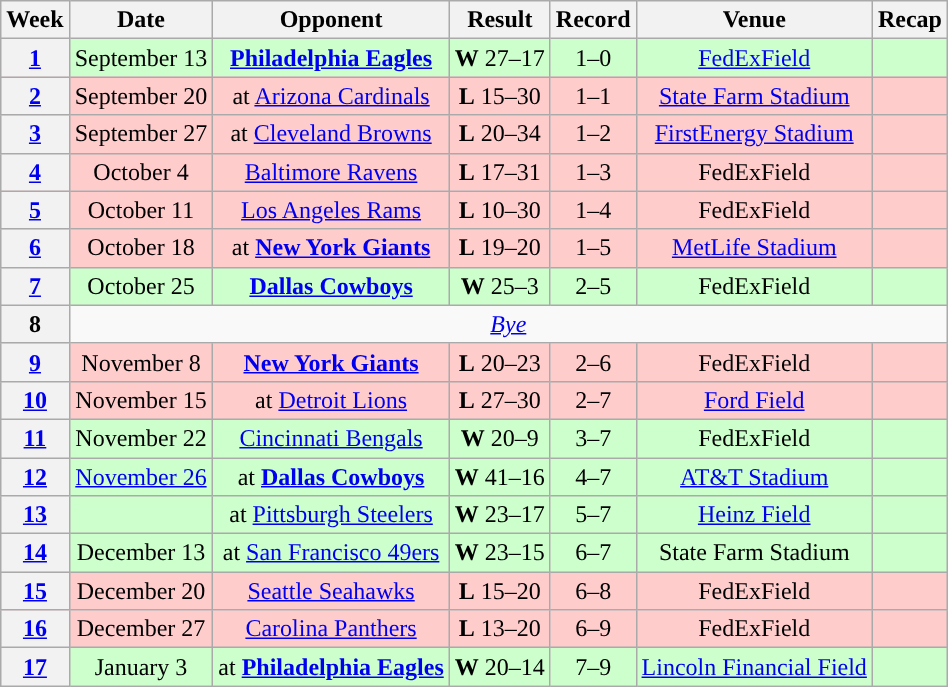<table class="wikitable" style="text-align:center">
<tr>
<th>Week</th>
<th>Date</th>
<th>Opponent</th>
<th>Result</th>
<th>Record</th>
<th>Venue</th>
<th>Recap</th>
</tr>
<tr style="background:#cfc">
<th><a href='#'>1</a></th>
<td>September 13</td>
<td><strong><a href='#'>Philadelphia Eagles</a></strong></td>
<td><strong>W</strong> 27–17</td>
<td>1–0</td>
<td><a href='#'>FedExField</a></td>
<td></td>
</tr>
<tr style="background:#fcc">
<th><a href='#'>2</a></th>
<td>September 20</td>
<td>at <a href='#'>Arizona Cardinals</a></td>
<td><strong>L</strong> 15–30</td>
<td>1–1</td>
<td><a href='#'>State Farm Stadium</a></td>
<td></td>
</tr>
<tr style="background:#fcc">
<th><a href='#'>3</a></th>
<td>September 27</td>
<td>at <a href='#'>Cleveland Browns</a></td>
<td><strong>L</strong> 20–34</td>
<td>1–2</td>
<td><a href='#'>FirstEnergy Stadium</a></td>
<td></td>
</tr>
<tr style="background:#fcc">
<th><a href='#'>4</a></th>
<td>October 4</td>
<td><a href='#'>Baltimore Ravens</a></td>
<td><strong>L</strong> 17–31</td>
<td>1–3</td>
<td>FedExField</td>
<td></td>
</tr>
<tr style="background:#fcc">
<th><a href='#'>5</a></th>
<td>October 11</td>
<td><a href='#'>Los Angeles Rams</a></td>
<td><strong>L</strong> 10–30</td>
<td>1–4</td>
<td>FedExField</td>
<td></td>
</tr>
<tr style="background:#fcc">
<th><a href='#'>6</a></th>
<td>October 18</td>
<td>at <strong><a href='#'>New York Giants</a></strong></td>
<td><strong>L</strong> 19–20</td>
<td>1–5</td>
<td><a href='#'>MetLife Stadium</a></td>
<td></td>
</tr>
<tr style="background:#cfc">
<th><a href='#'>7</a></th>
<td>October 25</td>
<td><strong><a href='#'>Dallas Cowboys</a></strong></td>
<td><strong>W</strong> 25–3</td>
<td>2–5</td>
<td>FedExField</td>
<td></td>
</tr>
<tr>
<th>8</th>
<td colspan="6"><em><a href='#'>Bye</a></em></td>
</tr>
<tr style="background:#fcc">
<th><a href='#'>9</a></th>
<td>November 8</td>
<td><strong><a href='#'>New York Giants</a></strong></td>
<td><strong>L</strong> 20–23</td>
<td>2–6</td>
<td>FedExField</td>
<td></td>
</tr>
<tr style="background:#fcc">
<th><a href='#'>10</a></th>
<td>November 15</td>
<td>at <a href='#'>Detroit Lions</a></td>
<td><strong>L</strong> 27–30</td>
<td>2–7</td>
<td><a href='#'>Ford Field</a></td>
<td></td>
</tr>
<tr style="background:#cfc">
<th><a href='#'>11</a></th>
<td>November 22</td>
<td><a href='#'>Cincinnati Bengals</a></td>
<td><strong>W</strong> 20–9</td>
<td>3–7</td>
<td>FedExField</td>
<td></td>
</tr>
<tr style="background:#cfc">
<th><a href='#'>12</a></th>
<td><a href='#'>November 26</a></td>
<td>at <strong><a href='#'>Dallas Cowboys</a></strong></td>
<td><strong>W</strong> 41–16</td>
<td>4–7</td>
<td><a href='#'>AT&T Stadium</a></td>
<td></td>
</tr>
<tr style="background:#cfc">
<th><a href='#'>13</a></th>
<td></td>
<td>at <a href='#'>Pittsburgh Steelers</a></td>
<td><strong>W</strong> 23–17</td>
<td>5–7</td>
<td><a href='#'>Heinz Field</a></td>
<td></td>
</tr>
<tr style="background:#cfc">
<th><a href='#'>14</a></th>
<td>December 13</td>
<td>at <a href='#'>San Francisco 49ers</a></td>
<td><strong>W</strong> 23–15</td>
<td>6–7</td>
<td>State Farm Stadium</td>
<td></td>
</tr>
<tr style="background:#fcc">
<th><a href='#'>15</a></th>
<td>December 20</td>
<td><a href='#'>Seattle Seahawks</a></td>
<td><strong>L</strong> 15–20</td>
<td>6–8</td>
<td>FedExField</td>
<td></td>
</tr>
<tr style="background:#fcc">
<th><a href='#'>16</a></th>
<td>December 27</td>
<td><a href='#'>Carolina Panthers</a></td>
<td><strong>L</strong> 13–20</td>
<td>6–9</td>
<td>FedExField</td>
<td></td>
</tr>
<tr style="background:#cfc">
<th><a href='#'>17</a></th>
<td>January 3</td>
<td>at <strong><a href='#'>Philadelphia Eagles</a></strong></td>
<td><strong>W</strong> 20–14</td>
<td>7–9</td>
<td><a href='#'>Lincoln Financial Field</a></td>
<td></td>
</tr>
</table>
